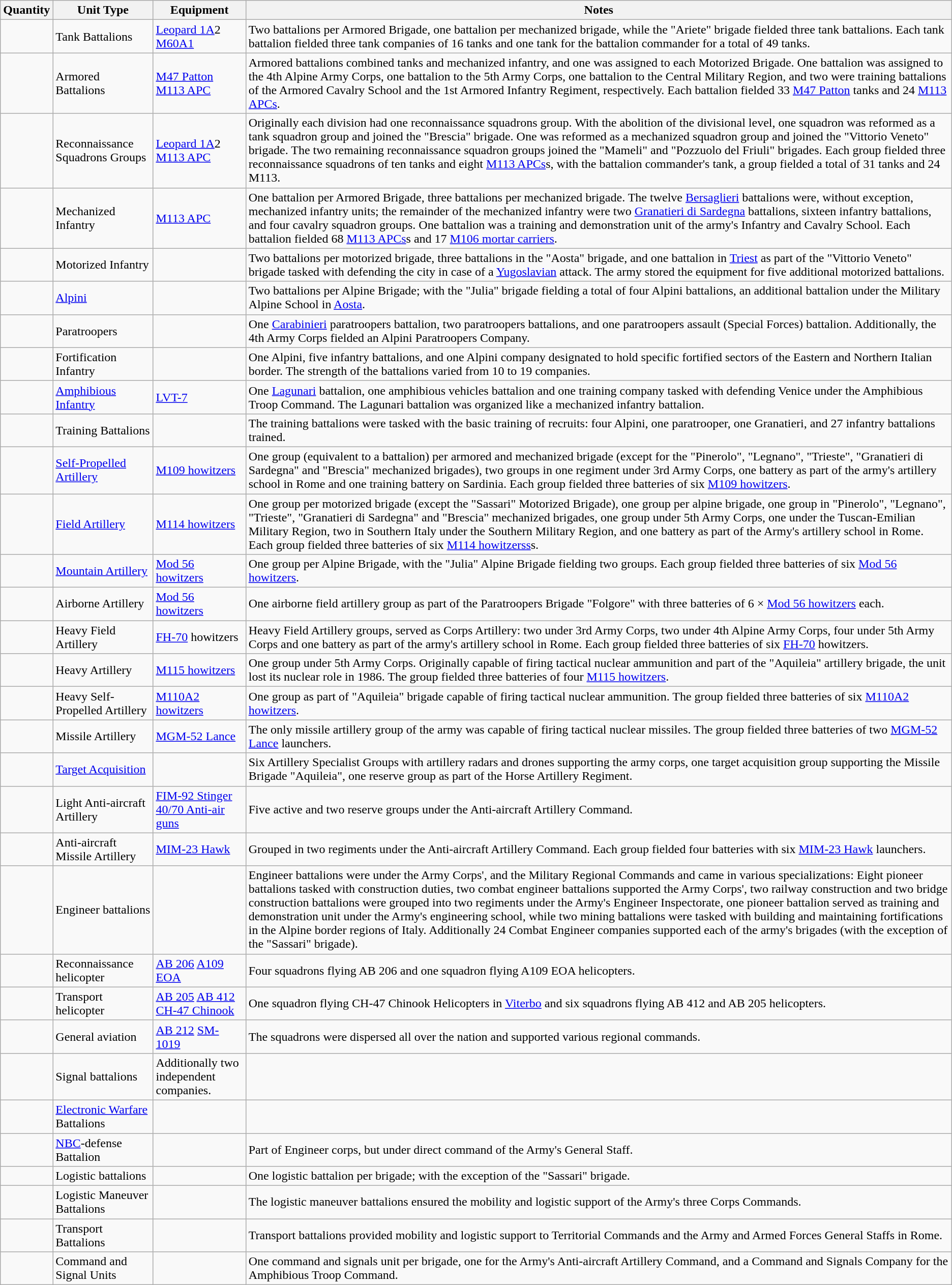<table class="wikitable">
<tr>
<th>Quantity</th>
<th>Unit Type</th>
<th>Equipment</th>
<th>Notes</th>
</tr>
<tr>
<td></td>
<td>Tank Battalions</td>
<td><a href='#'>Leopard 1A</a>2<br><a href='#'>M60A1</a></td>
<td>Two battalions per Armored Brigade, one battalion per mechanized brigade, while the "Ariete" brigade fielded three tank battalions. Each tank battalion fielded three tank companies of 16 tanks and one tank for the battalion commander for a total of 49 tanks.</td>
</tr>
<tr>
<td></td>
<td>Armored Battalions</td>
<td><a href='#'>M47 Patton</a><br><a href='#'>M113 APC</a></td>
<td>Armored battalions combined tanks and mechanized infantry, and one was assigned to each Motorized Brigade. One battalion was assigned to the 4th Alpine Army Corps, one battalion to the 5th Army Corps, one battalion to the Central Military Region, and two were training battalions of the Armored Cavalry School and the 1st Armored Infantry Regiment, respectively. Each battalion fielded 33 <a href='#'>M47 Patton</a> tanks and 24 <a href='#'>M113</a> <a href='#'>APCs</a>.</td>
</tr>
<tr>
<td></td>
<td>Reconnaissance Squadrons Groups</td>
<td><a href='#'>Leopard 1A</a>2<br><a href='#'>M113 APC</a></td>
<td>Originally each division had one reconnaissance squadrons group. With the abolition of the divisional level, one squadron was reformed as a tank squadron group and joined the "Brescia" brigade. One was reformed as a mechanized squadron group and joined the "Vittorio Veneto" brigade. The two remaining reconnaissance squadron groups joined the "Mameli" and "Pozzuolo del Friuli" brigades. Each group fielded three reconnaissance squadrons of ten tanks and eight <a href='#'>M113 APCs</a>s, with the battalion commander's tank, a group fielded a total of 31 tanks and 24 M113.</td>
</tr>
<tr>
<td></td>
<td>Mechanized Infantry</td>
<td><a href='#'>M113 APC</a></td>
<td>One battalion per Armored Brigade, three battalions per mechanized brigade. The twelve <a href='#'>Bersaglieri</a> battalions were, without exception, mechanized infantry units; the remainder of the mechanized infantry were two <a href='#'>Granatieri di Sardegna</a> battalions, sixteen infantry battalions, and four cavalry squadron groups. One battalion was a training and demonstration unit of the army's Infantry and Cavalry School. Each battalion fielded 68 <a href='#'>M113 APCs</a>s and 17 <a href='#'>M106 mortar carriers</a>.</td>
</tr>
<tr>
<td></td>
<td>Motorized Infantry</td>
<td></td>
<td>Two battalions per motorized brigade, three battalions in the "Aosta" brigade, and one battalion in <a href='#'>Triest</a> as part of the "Vittorio Veneto" brigade tasked with defending the city in case of a <a href='#'>Yugoslavian</a> attack. The army stored the equipment for five additional motorized battalions.</td>
</tr>
<tr>
<td></td>
<td><a href='#'>Alpini</a></td>
<td></td>
<td>Two battalions per Alpine Brigade; with the "Julia" brigade fielding a total of four Alpini battalions, an additional battalion under the Military Alpine School in <a href='#'>Aosta</a>.</td>
</tr>
<tr>
<td></td>
<td>Paratroopers</td>
<td></td>
<td>One <a href='#'>Carabinieri</a> paratroopers battalion, two paratroopers battalions, and one paratroopers assault (Special Forces) battalion. Additionally, the 4th Army Corps fielded an Alpini Paratroopers Company.</td>
</tr>
<tr>
<td></td>
<td>Fortification Infantry</td>
<td></td>
<td>One Alpini, five infantry battalions, and one Alpini company designated to hold specific fortified sectors of the Eastern and Northern Italian border. The strength of the battalions varied from 10 to 19 companies.</td>
</tr>
<tr>
<td></td>
<td><a href='#'>Amphibious Infantry</a></td>
<td><a href='#'>LVT-7</a></td>
<td>One <a href='#'>Lagunari</a> battalion, one amphibious vehicles battalion and one training company tasked with defending Venice under the Amphibious Troop Command. The Lagunari battalion was organized like a mechanized infantry battalion.</td>
</tr>
<tr>
<td></td>
<td>Training Battalions</td>
<td></td>
<td>The training battalions were tasked with the basic training of recruits: four Alpini, one paratrooper, one Granatieri, and 27 infantry battalions trained.</td>
</tr>
<tr>
<td></td>
<td><a href='#'>Self-Propelled Artillery</a></td>
<td><a href='#'>M109 howitzers</a></td>
<td>One group (equivalent to a battalion) per armored and mechanized brigade (except for the "Pinerolo", "Legnano", "Trieste", "Granatieri di Sardegna" and "Brescia" mechanized brigades), two groups in one regiment under 3rd Army Corps, one battery as part of the army's artillery school in Rome and one training battery on Sardinia. Each group fielded three batteries of six <a href='#'>M109 howitzers</a>.</td>
</tr>
<tr>
<td></td>
<td><a href='#'>Field Artillery</a></td>
<td><a href='#'>M114 howitzers</a></td>
<td>One group per motorized brigade (except the "Sassari" Motorized Brigade), one group per alpine brigade, one group in "Pinerolo", "Legnano", "Trieste", "Granatieri di Sardegna" and "Brescia" mechanized brigades, one group under 5th Army Corps, one under the Tuscan-Emilian Military Region, two in Southern Italy under the Southern Military Region, and one battery as part of the Army's artillery school in Rome. Each group fielded three batteries of six <a href='#'>M114 howitzerss</a>s.</td>
</tr>
<tr>
<td></td>
<td><a href='#'>Mountain Artillery</a></td>
<td><a href='#'>Mod 56 howitzers</a></td>
<td>One group per Alpine Brigade, with the "Julia" Alpine Brigade fielding two groups. Each group fielded three batteries of six <a href='#'>Mod 56 howitzers</a>.</td>
</tr>
<tr>
<td></td>
<td>Airborne Artillery</td>
<td><a href='#'>Mod 56 howitzers</a></td>
<td>One airborne field artillery group as part of the Paratroopers Brigade "Folgore" with three batteries of 6 × <a href='#'>Mod 56 howitzers</a> each.</td>
</tr>
<tr>
<td></td>
<td>Heavy Field Artillery</td>
<td><a href='#'>FH-70</a> howitzers</td>
<td>Heavy Field Artillery groups, served as Corps Artillery: two under 3rd Army Corps, two under 4th Alpine Army Corps, four under 5th Army Corps and one battery as part of the army's artillery school in Rome. Each group fielded three batteries of six <a href='#'>FH-70</a> howitzers.</td>
</tr>
<tr>
<td></td>
<td>Heavy Artillery</td>
<td><a href='#'>M115 howitzers</a></td>
<td>One group under 5th Army Corps. Originally capable of firing tactical nuclear ammunition and part of the "Aquileia" artillery brigade, the unit lost its nuclear role in 1986. The group fielded three batteries of four <a href='#'>M115 howitzers</a>.</td>
</tr>
<tr>
<td></td>
<td>Heavy Self-Propelled Artillery</td>
<td><a href='#'>M110A2 howitzers</a></td>
<td>One group as part of "Aquileia" brigade capable of firing tactical nuclear ammunition. The group fielded three batteries of six <a href='#'>M110A2 howitzers</a>.</td>
</tr>
<tr>
<td></td>
<td>Missile Artillery</td>
<td><a href='#'>MGM-52 Lance</a></td>
<td>The only missile artillery group of the army was capable of firing tactical nuclear missiles. The group fielded three batteries of two <a href='#'>MGM-52 Lance</a> launchers.</td>
</tr>
<tr>
<td></td>
<td><a href='#'>Target Acquisition</a></td>
<td></td>
<td>Six Artillery Specialist Groups with artillery radars and drones supporting the army corps, one target acquisition group supporting the Missile Brigade "Aquileia", one reserve group as part of the Horse Artillery Regiment.</td>
</tr>
<tr>
<td></td>
<td>Light Anti-aircraft Artillery</td>
<td><a href='#'>FIM-92 Stinger</a><br><a href='#'>40/70 Anti-air guns</a></td>
<td>Five active and two reserve groups under the Anti-aircraft Artillery Command.</td>
</tr>
<tr>
<td></td>
<td>Anti-aircraft Missile Artillery</td>
<td><a href='#'>MIM-23 Hawk</a></td>
<td>Grouped in two regiments under the Anti-aircraft Artillery Command. Each group fielded four batteries with six <a href='#'>MIM-23 Hawk</a> launchers.</td>
</tr>
<tr>
<td></td>
<td>Engineer battalions</td>
<td></td>
<td>Engineer battalions were under the Army Corps', and the Military Regional Commands and came in various specializations: Eight pioneer battalions tasked with construction duties, two combat engineer battalions supported the Army Corps', two railway construction and two bridge construction battalions were grouped into two regiments under the Army's Engineer Inspectorate, one pioneer battalion served as training and demonstration unit under the Army's engineering school, while two mining battalions were tasked with building and maintaining fortifications in the Alpine border regions of Italy. Additionally 24 Combat Engineer companies supported each of the army's brigades (with the exception of the "Sassari" brigade).</td>
</tr>
<tr>
<td></td>
<td>Reconnaissance helicopter</td>
<td><a href='#'>AB 206</a> <a href='#'>A109 EOA</a></td>
<td>Four squadrons flying AB 206 and one squadron flying A109 EOA helicopters.</td>
</tr>
<tr>
<td></td>
<td>Transport helicopter</td>
<td><a href='#'>AB 205</a> <a href='#'>AB 412</a> <a href='#'>CH-47 Chinook</a></td>
<td>One squadron flying CH-47 Chinook Helicopters in <a href='#'>Viterbo</a> and six squadrons flying AB 412 and AB 205 helicopters.</td>
</tr>
<tr>
<td></td>
<td>General aviation</td>
<td><a href='#'>AB 212</a> <a href='#'>SM-1019</a></td>
<td>The squadrons were dispersed all over the nation and supported various regional commands.</td>
</tr>
<tr>
<td></td>
<td>Signal battalions</td>
<td>Additionally two independent companies.</td>
<td></td>
</tr>
<tr>
<td></td>
<td><a href='#'>Electronic Warfare</a> Battalions</td>
<td></td>
<td></td>
</tr>
<tr>
<td></td>
<td><a href='#'>NBC</a>-defense Battalion</td>
<td></td>
<td>Part of Engineer corps, but under direct command of the Army's General Staff.</td>
</tr>
<tr>
<td></td>
<td>Logistic battalions</td>
<td></td>
<td>One logistic battalion per brigade; with the exception of the "Sassari" brigade.</td>
</tr>
<tr>
<td></td>
<td>Logistic Maneuver Battalions</td>
<td></td>
<td>The logistic maneuver battalions ensured the mobility and logistic support of the Army's three Corps Commands.</td>
</tr>
<tr>
<td></td>
<td>Transport Battalions</td>
<td></td>
<td>Transport battalions provided mobility and logistic support to Territorial Commands and the Army and Armed Forces General Staffs in Rome.</td>
</tr>
<tr>
<td></td>
<td>Command and Signal Units</td>
<td></td>
<td>One command and signals unit per brigade, one for the Army's Anti-aircraft Artillery Command, and a Command and Signals Company for the Amphibious Troop Command.</td>
</tr>
</table>
